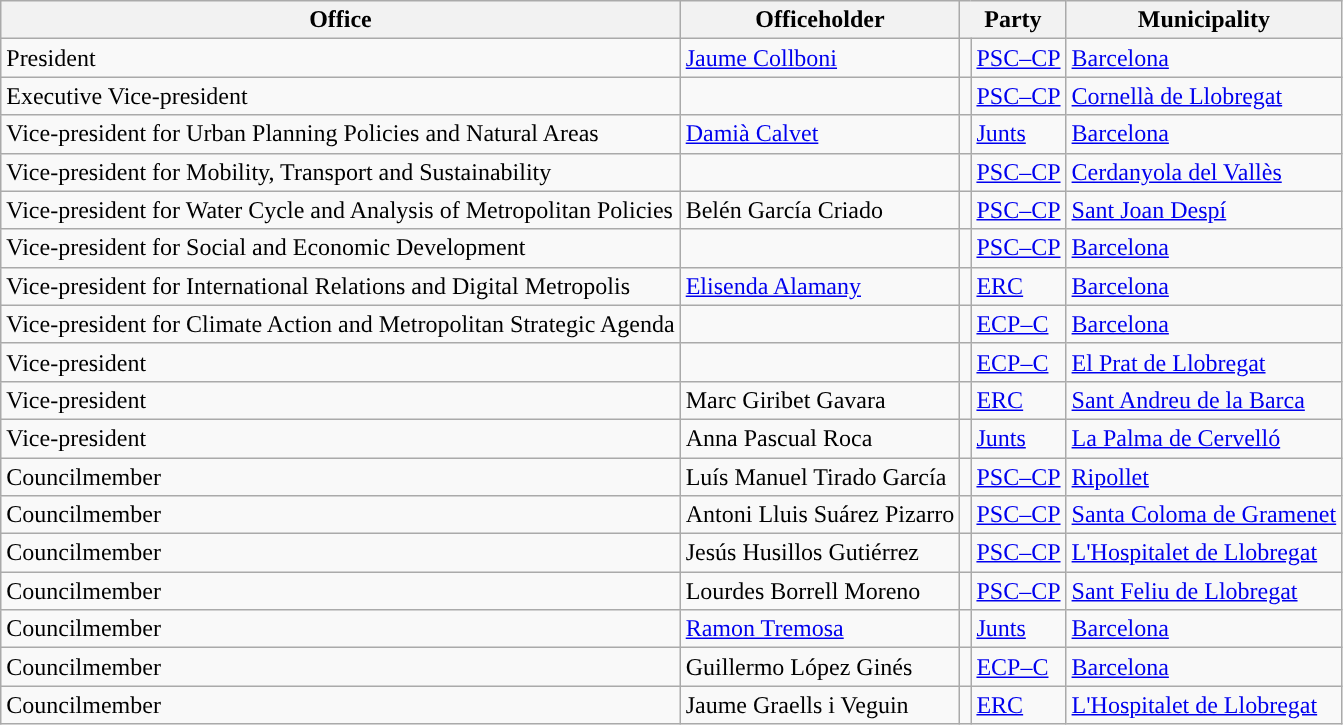<table class="wikitable sortable">
<tr>
<th>Office</th>
<th>Officeholder</th>
<th colspan="2">Party</th>
<th>Municipality</th>
</tr>
<tr>
<td>President</td>
<td><a href='#'>Jaume Collboni</a></td>
<td style="background:"></td>
<td><a href='#'>PSC–CP</a></td>
<td><a href='#'>Barcelona</a></td>
</tr>
<tr>
<td>Executive Vice-president</td>
<td></td>
<td style="background:"></td>
<td><a href='#'>PSC–CP</a></td>
<td><a href='#'>Cornellà de Llobregat</a></td>
</tr>
<tr>
<td>Vice-president for Urban Planning Policies and Natural Areas</td>
<td><a href='#'>Damià Calvet</a></td>
<td style="background:"></td>
<td><a href='#'>Junts</a></td>
<td><a href='#'>Barcelona</a></td>
</tr>
<tr>
<td>Vice-president for Mobility, Transport and Sustainability</td>
<td></td>
<td style="background:"></td>
<td><a href='#'>PSC–CP</a></td>
<td><a href='#'>Cerdanyola del Vallès</a></td>
</tr>
<tr>
<td>Vice-president for Water Cycle and Analysis of Metropolitan Policies</td>
<td>Belén García Criado</td>
<td style="background:"></td>
<td><a href='#'>PSC–CP</a></td>
<td><a href='#'>Sant Joan Despí</a></td>
</tr>
<tr>
<td>Vice-president for Social and Economic Development</td>
<td></td>
<td style="background:"></td>
<td><a href='#'>PSC–CP</a></td>
<td><a href='#'>Barcelona</a></td>
</tr>
<tr>
<td>Vice-president for International Relations and Digital Metropolis</td>
<td><a href='#'>Elisenda Alamany</a></td>
<td style="background:"></td>
<td><a href='#'>ERC</a></td>
<td><a href='#'>Barcelona</a></td>
</tr>
<tr>
<td>Vice-president for Climate Action and Metropolitan Strategic Agenda</td>
<td></td>
<td style="background:"></td>
<td><a href='#'>ECP–C</a></td>
<td><a href='#'>Barcelona</a></td>
</tr>
<tr>
<td>Vice-president</td>
<td></td>
<td style="background:"></td>
<td><a href='#'>ECP–C</a></td>
<td><a href='#'>El Prat de Llobregat</a></td>
</tr>
<tr>
<td>Vice-president</td>
<td>Marc Giribet Gavara</td>
<td style="background:"></td>
<td><a href='#'>ERC</a></td>
<td><a href='#'>Sant Andreu de la Barca</a></td>
</tr>
<tr>
<td>Vice-president</td>
<td>Anna Pascual Roca</td>
<td style="background:"></td>
<td><a href='#'>Junts</a></td>
<td><a href='#'>La Palma de Cervelló</a></td>
</tr>
<tr>
<td>Councilmember</td>
<td>Luís Manuel Tirado García</td>
<td style="background:"></td>
<td><a href='#'>PSC–CP</a></td>
<td><a href='#'>Ripollet</a></td>
</tr>
<tr>
<td>Councilmember</td>
<td>Antoni Lluis Suárez Pizarro</td>
<td style="background:"></td>
<td><a href='#'>PSC–CP</a></td>
<td><a href='#'>Santa Coloma de Gramenet</a></td>
</tr>
<tr>
<td>Councilmember</td>
<td>Jesús Husillos Gutiérrez</td>
<td style="background:"></td>
<td><a href='#'>PSC–CP</a></td>
<td><a href='#'>L'Hospitalet de Llobregat</a></td>
</tr>
<tr>
<td>Councilmember</td>
<td>Lourdes Borrell Moreno</td>
<td style="background:"></td>
<td><a href='#'>PSC–CP</a></td>
<td><a href='#'>Sant Feliu de Llobregat</a></td>
</tr>
<tr>
<td>Councilmember</td>
<td><a href='#'>Ramon Tremosa</a></td>
<td style="background:"></td>
<td><a href='#'>Junts</a></td>
<td><a href='#'>Barcelona</a></td>
</tr>
<tr>
<td>Councilmember</td>
<td>Guillermo López Ginés</td>
<td style="background:"></td>
<td><a href='#'>ECP–C</a></td>
<td><a href='#'>Barcelona</a></td>
</tr>
<tr>
<td>Councilmember</td>
<td>Jaume Graells i Veguin</td>
<td style="background:"></td>
<td><a href='#'>ERC</a></td>
<td><a href='#'>L'Hospitalet de Llobregat</a></td>
</tr>
</table>
